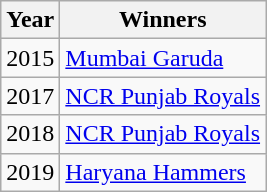<table class="wikitable sortable">
<tr>
<th scope="col">Year</th>
<th scope="col">Winners</th>
</tr>
<tr>
<td>2015</td>
<td><a href='#'>Mumbai Garuda</a></td>
</tr>
<tr>
<td>2017</td>
<td><a href='#'>NCR Punjab Royals</a></td>
</tr>
<tr>
<td>2018</td>
<td><a href='#'>NCR Punjab Royals</a></td>
</tr>
<tr>
<td>2019</td>
<td><a href='#'>Haryana Hammers</a></td>
</tr>
</table>
